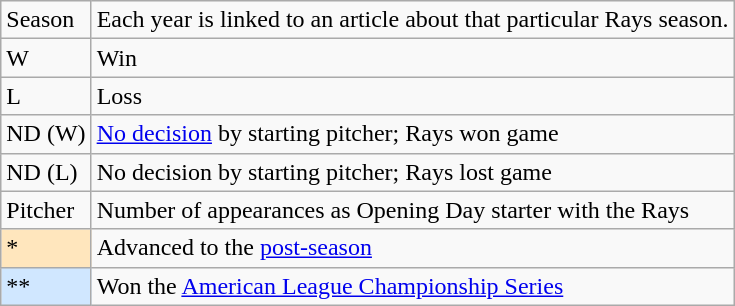<table class="wikitable" style="font-size:100%;">
<tr>
<td>Season</td>
<td>Each year is linked to an article about that particular Rays season.</td>
</tr>
<tr>
<td>W</td>
<td>Win</td>
</tr>
<tr>
<td>L</td>
<td>Loss</td>
</tr>
<tr>
<td>ND (W)</td>
<td><a href='#'>No decision</a> by starting pitcher; Rays won game</td>
</tr>
<tr>
<td>ND (L)</td>
<td>No decision by starting pitcher; Rays lost game</td>
</tr>
<tr>
<td>Pitcher </td>
<td>Number of appearances as Opening Day starter with the Rays</td>
</tr>
<tr>
<td style="background-color: #FFE6BD">*</td>
<td>Advanced to the <a href='#'>post-season</a></td>
</tr>
<tr>
<td style="background-color: #D0E7FF">**</td>
<td>Won the <a href='#'>American League Championship Series</a></td>
</tr>
</table>
